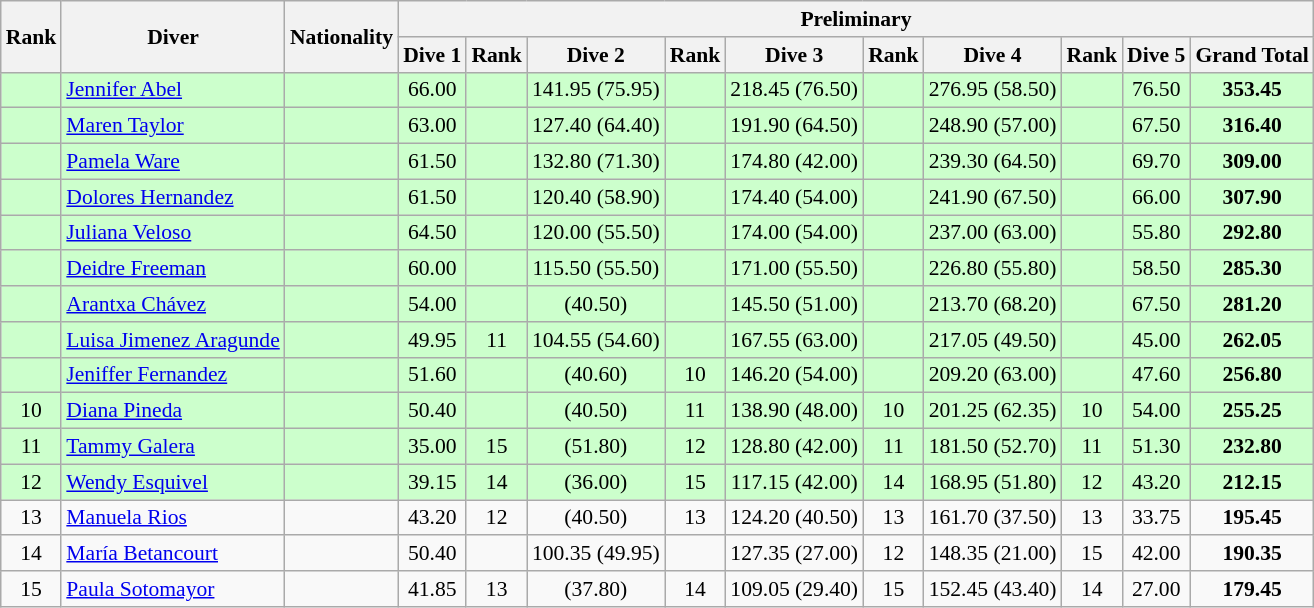<table class="wikitable sortable" style="font-size:90%">
<tr>
<th rowspan="2">Rank</th>
<th rowspan="2">Diver</th>
<th rowspan="2">Nationality</th>
<th colspan="10">Preliminary</th>
</tr>
<tr>
<th>Dive 1</th>
<th>Rank</th>
<th>Dive 2</th>
<th>Rank</th>
<th>Dive 3</th>
<th>Rank</th>
<th>Dive 4</th>
<th>Rank</th>
<th>Dive 5</th>
<th>Grand Total</th>
</tr>
<tr bgcolor=ccffcc>
<td align=center></td>
<td><a href='#'>Jennifer Abel</a></td>
<td></td>
<td align=center>66.00</td>
<td align=center></td>
<td align=center>141.95 (75.95)</td>
<td align=center></td>
<td align=center>218.45 (76.50)</td>
<td align=center></td>
<td align=center>276.95 (58.50)</td>
<td align=center></td>
<td align=center>76.50</td>
<td align=center><strong>353.45</strong></td>
</tr>
<tr bgcolor=ccffcc>
<td align=center></td>
<td><a href='#'>Maren Taylor</a></td>
<td></td>
<td align=center>63.00</td>
<td align=center></td>
<td align=center>127.40 (64.40)</td>
<td align=center></td>
<td align=center>191.90 (64.50)</td>
<td align=center></td>
<td align=center>248.90 (57.00)</td>
<td align=center></td>
<td align=center>67.50</td>
<td align=center><strong>316.40</strong></td>
</tr>
<tr bgcolor=ccffcc>
<td align=center></td>
<td><a href='#'>Pamela Ware</a></td>
<td></td>
<td align=center>61.50</td>
<td align=center></td>
<td align=center>132.80 (71.30)</td>
<td align=center></td>
<td align=center>174.80 (42.00)</td>
<td align=center></td>
<td align=center>239.30 (64.50)</td>
<td align=center></td>
<td align=center>69.70</td>
<td align=center><strong>309.00</strong></td>
</tr>
<tr bgcolor=ccffcc>
<td align=center></td>
<td><a href='#'>Dolores Hernandez</a></td>
<td></td>
<td align=center>61.50</td>
<td align=center></td>
<td align=center>120.40 (58.90)</td>
<td align=center></td>
<td align=center>174.40 (54.00)</td>
<td align=center></td>
<td align=center>241.90 (67.50)</td>
<td align=center></td>
<td align=center>66.00</td>
<td align=center><strong>307.90</strong></td>
</tr>
<tr bgcolor=ccffcc>
<td align=center></td>
<td><a href='#'>Juliana Veloso</a></td>
<td></td>
<td align=center>64.50</td>
<td align=center></td>
<td align=center>120.00 (55.50)</td>
<td align=center></td>
<td align=center>174.00 (54.00)</td>
<td align=center></td>
<td align=center>237.00 (63.00)</td>
<td align=center></td>
<td align=center>55.80</td>
<td align=center><strong>292.80</strong></td>
</tr>
<tr bgcolor=ccffcc>
<td align=center></td>
<td><a href='#'>Deidre Freeman</a></td>
<td></td>
<td align=center>60.00</td>
<td align=center></td>
<td align=center>115.50 (55.50)</td>
<td align=center></td>
<td align=center>171.00 (55.50)</td>
<td align=center></td>
<td align=center>226.80 (55.80)</td>
<td align=center></td>
<td align=center>58.50</td>
<td align=center><strong>285.30</strong></td>
</tr>
<tr bgcolor=ccffcc>
<td align=center></td>
<td><a href='#'>Arantxa Chávez</a></td>
<td></td>
<td align=center>54.00</td>
<td align=center></td>
<td align=center> (40.50)</td>
<td align=center></td>
<td align=center>145.50 (51.00)</td>
<td align=center></td>
<td align=center>213.70 (68.20)</td>
<td align=center></td>
<td align=center>67.50</td>
<td align=center><strong>281.20</strong></td>
</tr>
<tr bgcolor=ccffcc>
<td align=center></td>
<td><a href='#'>Luisa Jimenez Aragunde</a></td>
<td></td>
<td align=center>49.95</td>
<td align=center>11</td>
<td align=center>104.55 (54.60)</td>
<td align=center></td>
<td align=center>167.55 (63.00)</td>
<td align=center></td>
<td align=center>217.05 (49.50)</td>
<td align=center></td>
<td align=center>45.00</td>
<td align=center><strong>262.05</strong></td>
</tr>
<tr bgcolor=ccffcc>
<td align=center></td>
<td><a href='#'>Jeniffer Fernandez</a></td>
<td></td>
<td align=center>51.60</td>
<td align=center></td>
<td align=center> (40.60)</td>
<td align=center>10</td>
<td align=center>146.20 (54.00)</td>
<td align=center></td>
<td align=center>209.20 (63.00)</td>
<td align=center></td>
<td align=center>47.60</td>
<td align=center><strong>256.80</strong></td>
</tr>
<tr bgcolor=ccffcc>
<td align=center>10</td>
<td><a href='#'>Diana Pineda</a></td>
<td></td>
<td align=center>50.40</td>
<td align=center></td>
<td align=center> (40.50)</td>
<td align=center>11</td>
<td align=center>138.90 (48.00)</td>
<td align=center>10</td>
<td align=center>201.25 (62.35)</td>
<td align=center>10</td>
<td align=center>54.00</td>
<td align=center><strong>255.25</strong></td>
</tr>
<tr bgcolor=ccffcc>
<td align=center>11</td>
<td><a href='#'>Tammy Galera</a></td>
<td></td>
<td align=center>35.00</td>
<td align=center>15</td>
<td align=center> (51.80)</td>
<td align=center>12</td>
<td align=center>128.80 (42.00)</td>
<td align=center>11</td>
<td align=center>181.50 (52.70)</td>
<td align=center>11</td>
<td align=center>51.30</td>
<td align=center><strong>232.80</strong></td>
</tr>
<tr bgcolor=ccffcc>
<td align=center>12</td>
<td><a href='#'>Wendy Esquivel</a></td>
<td></td>
<td align=center>39.15</td>
<td align=center>14</td>
<td align=center> (36.00)</td>
<td align=center>15</td>
<td align=center>117.15 (42.00)</td>
<td align=center>14</td>
<td align=center>168.95 (51.80)</td>
<td align=center>12</td>
<td align=center>43.20</td>
<td align=center><strong>212.15</strong></td>
</tr>
<tr>
<td align=center>13</td>
<td><a href='#'>Manuela Rios</a></td>
<td></td>
<td align=center>43.20</td>
<td align=center>12</td>
<td align=center> (40.50)</td>
<td align=center>13</td>
<td align=center>124.20 (40.50)</td>
<td align=center>13</td>
<td align=center>161.70 (37.50)</td>
<td align=center>13</td>
<td align=center>33.75</td>
<td align=center><strong>195.45</strong></td>
</tr>
<tr>
<td align=center>14</td>
<td><a href='#'>María Betancourt</a></td>
<td></td>
<td align=center>50.40</td>
<td align=center></td>
<td align=center>100.35 (49.95)</td>
<td align=center></td>
<td align=center>127.35 (27.00)</td>
<td align=center>12</td>
<td align=center>148.35 (21.00)</td>
<td align=center>15</td>
<td align=center>42.00</td>
<td align=center><strong>190.35</strong></td>
</tr>
<tr>
<td align=center>15</td>
<td><a href='#'>Paula Sotomayor</a></td>
<td></td>
<td align=center>41.85</td>
<td align=center>13</td>
<td align=center> (37.80)</td>
<td align=center>14</td>
<td align=center>109.05 (29.40)</td>
<td align=center>15</td>
<td align=center>152.45 (43.40)</td>
<td align=center>14</td>
<td align=center>27.00</td>
<td align=center><strong>179.45</strong></td>
</tr>
</table>
